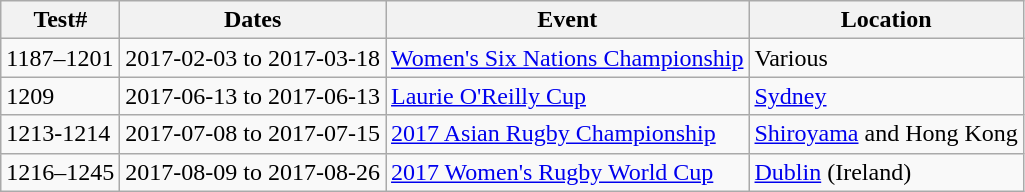<table class="wikitable">
<tr>
<th>Test#</th>
<th>Dates</th>
<th>Event</th>
<th>Location</th>
</tr>
<tr>
<td>1187–1201</td>
<td>2017-02-03 to 2017-03-18</td>
<td><a href='#'>Women's Six Nations Championship</a></td>
<td>Various</td>
</tr>
<tr>
<td>1209</td>
<td>2017-06-13 to 2017-06-13</td>
<td><a href='#'>Laurie O'Reilly Cup</a></td>
<td><a href='#'>Sydney</a></td>
</tr>
<tr>
<td>1213-1214</td>
<td>2017-07-08 to 2017-07-15</td>
<td><a href='#'>2017 Asian Rugby Championship</a></td>
<td><a href='#'>Shiroyama</a> and Hong Kong</td>
</tr>
<tr>
<td>1216–1245</td>
<td>2017-08-09 to 2017-08-26</td>
<td><a href='#'>2017 Women's Rugby World Cup</a></td>
<td><a href='#'>Dublin</a> (Ireland)</td>
</tr>
</table>
